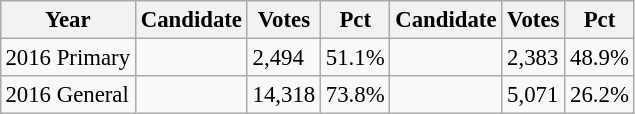<table class="wikitable" style="margin:0.5em ; font-size:95%">
<tr>
<th>Year</th>
<th>Candidate</th>
<th>Votes</th>
<th>Pct</th>
<th>Candidate</th>
<th>Votes</th>
<th>Pct</th>
</tr>
<tr>
<td>2016 Primary</td>
<td></td>
<td>2,494</td>
<td>51.1%</td>
<td></td>
<td>2,383</td>
<td>48.9%</td>
</tr>
<tr>
<td>2016 General</td>
<td></td>
<td>14,318</td>
<td>73.8%</td>
<td></td>
<td>5,071</td>
<td>26.2%</td>
</tr>
</table>
